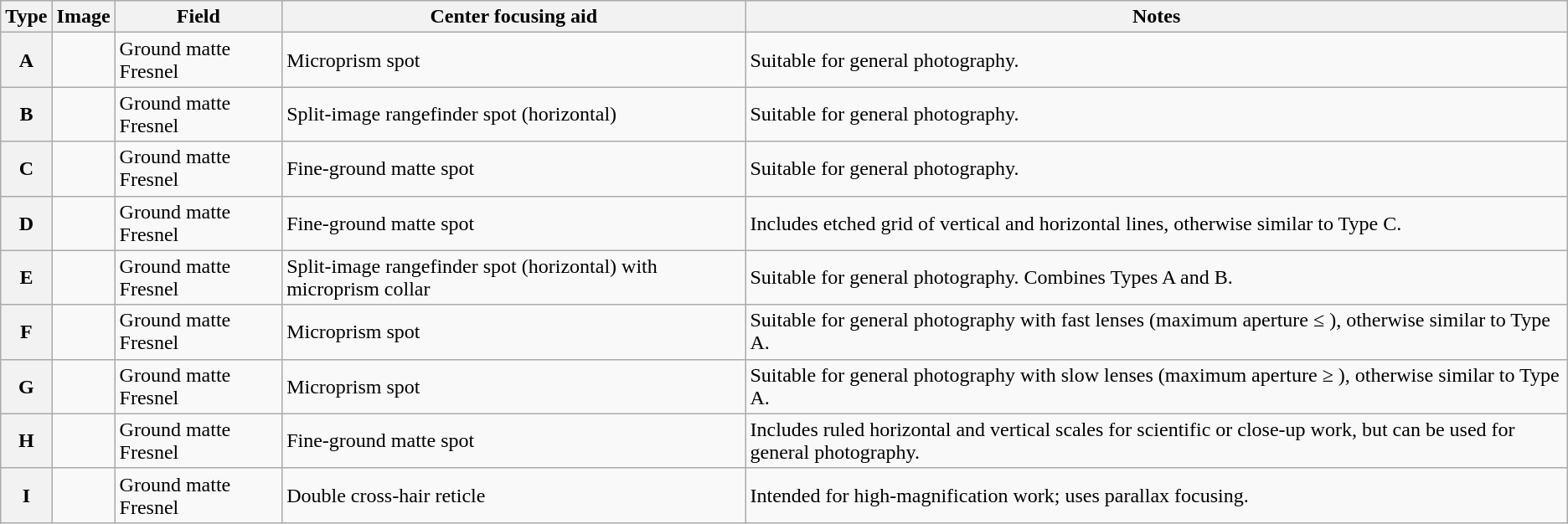<table class="wikitable" style="font-size:100%;text-align:left;">
<tr>
<th>Type</th>
<th>Image</th>
<th>Field</th>
<th>Center focusing aid</th>
<th>Notes</th>
</tr>
<tr>
<th>A</th>
<td></td>
<td>Ground matte Fresnel</td>
<td>Microprism spot</td>
<td>Suitable for general photography.</td>
</tr>
<tr>
<th>B</th>
<td></td>
<td>Ground matte Fresnel</td>
<td>Split-image rangefinder spot (horizontal)</td>
<td>Suitable for general photography.</td>
</tr>
<tr>
<th>C</th>
<td></td>
<td>Ground matte Fresnel</td>
<td>Fine-ground matte spot</td>
<td>Suitable for general photography.</td>
</tr>
<tr>
<th>D</th>
<td></td>
<td>Ground matte Fresnel</td>
<td>Fine-ground matte spot</td>
<td>Includes etched grid of vertical and horizontal lines, otherwise similar to Type C.</td>
</tr>
<tr>
<th>E</th>
<td></td>
<td>Ground matte Fresnel</td>
<td>Split-image rangefinder spot (horizontal) with microprism collar</td>
<td>Suitable for general photography. Combines Types A and B.</td>
</tr>
<tr>
<th>F</th>
<td></td>
<td>Ground matte Fresnel</td>
<td>Microprism spot</td>
<td>Suitable for general photography with fast lenses (maximum aperture ≤ ), otherwise similar to Type A.</td>
</tr>
<tr>
<th>G</th>
<td></td>
<td>Ground matte Fresnel</td>
<td>Microprism spot</td>
<td>Suitable for general photography with slow lenses (maximum aperture ≥ ), otherwise similar to Type A.</td>
</tr>
<tr>
<th>H</th>
<td></td>
<td>Ground matte Fresnel</td>
<td>Fine-ground matte spot</td>
<td>Includes ruled horizontal and vertical scales for scientific or close-up work, but can be used for general photography.</td>
</tr>
<tr>
<th>I</th>
<td></td>
<td>Ground matte Fresnel</td>
<td>Double cross-hair reticle</td>
<td>Intended for high-magnification work; uses parallax focusing.</td>
</tr>
</table>
